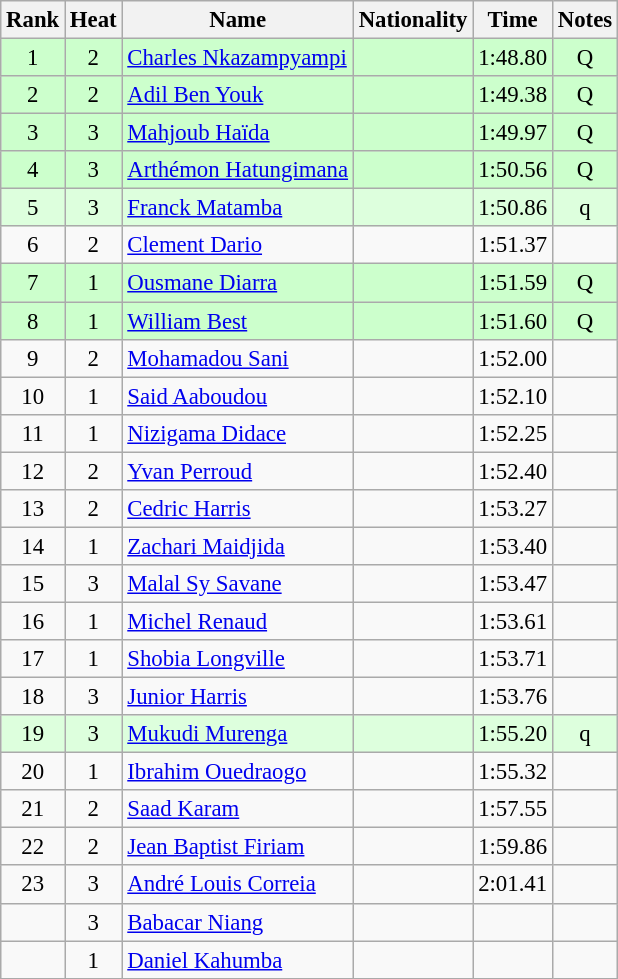<table class="wikitable sortable" style="text-align:center; font-size:95%">
<tr>
<th>Rank</th>
<th>Heat</th>
<th>Name</th>
<th>Nationality</th>
<th>Time</th>
<th>Notes</th>
</tr>
<tr bgcolor=ccffcc>
<td>1</td>
<td>2</td>
<td align=left><a href='#'>Charles Nkazampyampi</a></td>
<td align=left></td>
<td>1:48.80</td>
<td>Q</td>
</tr>
<tr bgcolor=ccffcc>
<td>2</td>
<td>2</td>
<td align=left><a href='#'>Adil Ben Youk</a></td>
<td align=left></td>
<td>1:49.38</td>
<td>Q</td>
</tr>
<tr bgcolor=ccffcc>
<td>3</td>
<td>3</td>
<td align=left><a href='#'>Mahjoub Haïda</a></td>
<td align=left></td>
<td>1:49.97</td>
<td>Q</td>
</tr>
<tr bgcolor=ccffcc>
<td>4</td>
<td>3</td>
<td align=left><a href='#'>Arthémon Hatungimana</a></td>
<td align=left></td>
<td>1:50.56</td>
<td>Q</td>
</tr>
<tr bgcolor=ddffdd>
<td>5</td>
<td>3</td>
<td align=left><a href='#'>Franck Matamba</a></td>
<td align=left></td>
<td>1:50.86</td>
<td>q</td>
</tr>
<tr>
<td>6</td>
<td>2</td>
<td align=left><a href='#'>Clement Dario</a></td>
<td align=left></td>
<td>1:51.37</td>
<td></td>
</tr>
<tr bgcolor=ccffcc>
<td>7</td>
<td>1</td>
<td align=left><a href='#'>Ousmane Diarra</a></td>
<td align=left></td>
<td>1:51.59</td>
<td>Q</td>
</tr>
<tr bgcolor=ccffcc>
<td>8</td>
<td>1</td>
<td align=left><a href='#'>William Best</a></td>
<td align=left></td>
<td>1:51.60</td>
<td>Q</td>
</tr>
<tr>
<td>9</td>
<td>2</td>
<td align=left><a href='#'>Mohamadou Sani</a></td>
<td align=left></td>
<td>1:52.00</td>
<td></td>
</tr>
<tr>
<td>10</td>
<td>1</td>
<td align=left><a href='#'>Said Aaboudou</a></td>
<td align=left></td>
<td>1:52.10</td>
<td></td>
</tr>
<tr>
<td>11</td>
<td>1</td>
<td align=left><a href='#'>Nizigama Didace</a></td>
<td align=left></td>
<td>1:52.25</td>
<td></td>
</tr>
<tr>
<td>12</td>
<td>2</td>
<td align=left><a href='#'>Yvan Perroud</a></td>
<td align=left></td>
<td>1:52.40</td>
<td></td>
</tr>
<tr>
<td>13</td>
<td>2</td>
<td align=left><a href='#'>Cedric Harris</a></td>
<td align=left></td>
<td>1:53.27</td>
<td></td>
</tr>
<tr>
<td>14</td>
<td>1</td>
<td align=left><a href='#'>Zachari Maidjida</a></td>
<td align=left></td>
<td>1:53.40</td>
<td></td>
</tr>
<tr>
<td>15</td>
<td>3</td>
<td align=left><a href='#'>Malal Sy Savane</a></td>
<td align=left></td>
<td>1:53.47</td>
<td></td>
</tr>
<tr>
<td>16</td>
<td>1</td>
<td align=left><a href='#'>Michel Renaud</a></td>
<td align=left></td>
<td>1:53.61</td>
<td></td>
</tr>
<tr>
<td>17</td>
<td>1</td>
<td align=left><a href='#'>Shobia Longville</a></td>
<td align=left></td>
<td>1:53.71</td>
<td></td>
</tr>
<tr>
<td>18</td>
<td>3</td>
<td align=left><a href='#'>Junior Harris</a></td>
<td align=left></td>
<td>1:53.76</td>
<td></td>
</tr>
<tr bgcolor=ddffdd>
<td>19</td>
<td>3</td>
<td align=left><a href='#'>Mukudi Murenga</a></td>
<td align=left></td>
<td>1:55.20</td>
<td>q</td>
</tr>
<tr>
<td>20</td>
<td>1</td>
<td align=left><a href='#'>Ibrahim Ouedraogo</a></td>
<td align=left></td>
<td>1:55.32</td>
<td></td>
</tr>
<tr>
<td>21</td>
<td>2</td>
<td align=left><a href='#'>Saad Karam</a></td>
<td align=left></td>
<td>1:57.55</td>
<td></td>
</tr>
<tr>
<td>22</td>
<td>2</td>
<td align=left><a href='#'>Jean Baptist Firiam</a></td>
<td align=left></td>
<td>1:59.86</td>
<td></td>
</tr>
<tr>
<td>23</td>
<td>3</td>
<td align=left><a href='#'>André Louis Correia</a></td>
<td align=left></td>
<td>2:01.41</td>
<td></td>
</tr>
<tr>
<td></td>
<td>3</td>
<td align=left><a href='#'>Babacar Niang</a></td>
<td align=left></td>
<td></td>
<td></td>
</tr>
<tr>
<td></td>
<td>1</td>
<td align=left><a href='#'>Daniel Kahumba</a></td>
<td align=left></td>
<td></td>
<td></td>
</tr>
</table>
